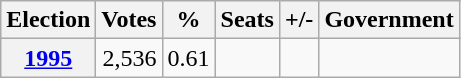<table class="wikitable" style="text-align:right;">
<tr>
<th>Election</th>
<th>Votes</th>
<th>%</th>
<th>Seats</th>
<th>+/-</th>
<th>Government</th>
</tr>
<tr>
<th><a href='#'>1995</a></th>
<td>2,536</td>
<td>0.61</td>
<td></td>
<td></td>
<td></td>
</tr>
</table>
